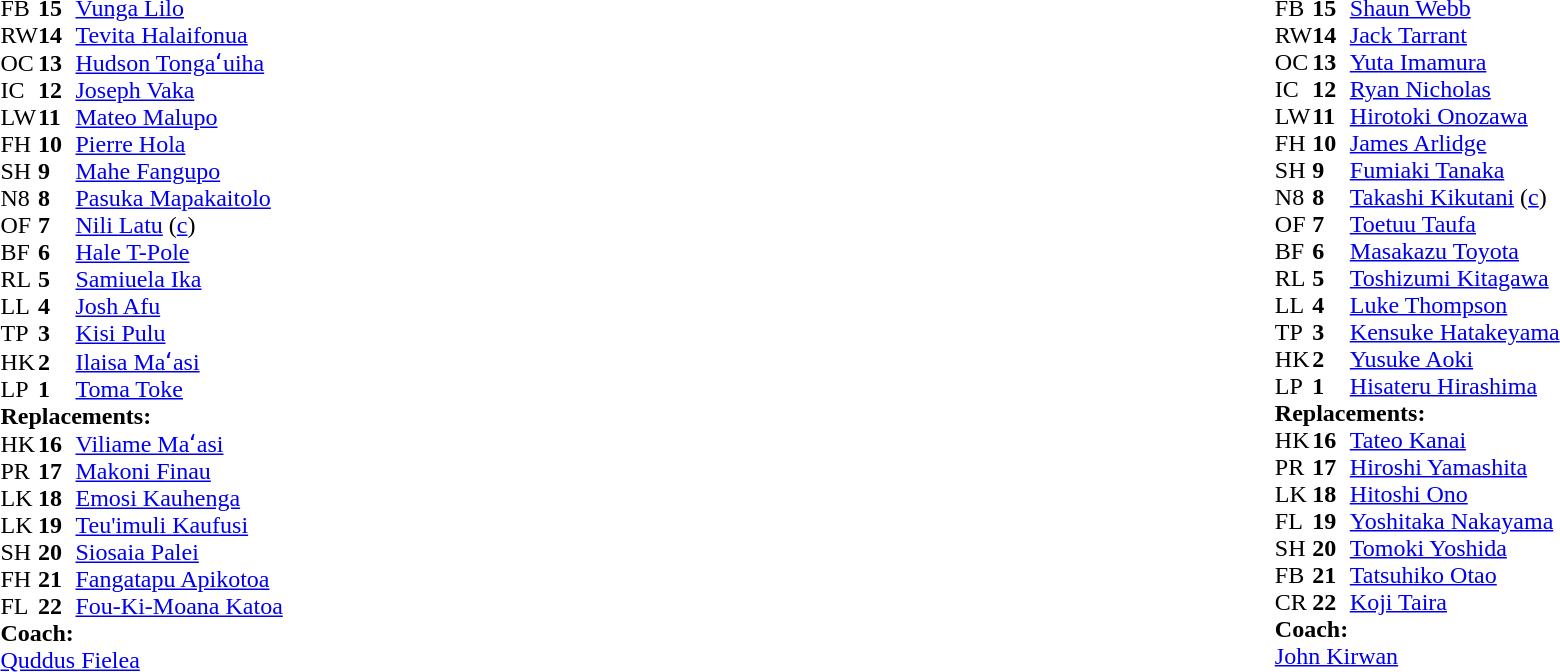<table style="width:100%;">
<tr>
<td style="vertical-align:top; width:50%;"><br><table style="font-size: 100%" cellspacing="0" cellpadding="0">
<tr>
<th width="25"></th>
<th width="25"></th>
</tr>
<tr>
<td>FB</td>
<td><strong>15</strong></td>
<td><a href='#'>Vunga Lilo</a></td>
</tr>
<tr>
<td>RW</td>
<td><strong>14</strong></td>
<td><a href='#'>Tevita Halaifonua</a></td>
</tr>
<tr>
<td>OC</td>
<td><strong>13</strong></td>
<td><a href='#'>Hudson Tongaʻuiha</a></td>
</tr>
<tr>
<td>IC</td>
<td><strong>12</strong></td>
<td><a href='#'>Joseph Vaka</a></td>
</tr>
<tr>
<td>LW</td>
<td><strong>11</strong></td>
<td><a href='#'>Mateo Malupo</a></td>
</tr>
<tr>
<td>FH</td>
<td><strong>10</strong></td>
<td><a href='#'>Pierre Hola</a></td>
</tr>
<tr>
<td>SH</td>
<td><strong>9</strong></td>
<td><a href='#'>Mahe Fangupo</a></td>
</tr>
<tr>
<td>N8</td>
<td><strong>8</strong></td>
<td><a href='#'>Pasuka Mapakaitolo</a></td>
</tr>
<tr>
<td>OF</td>
<td><strong>7</strong></td>
<td><a href='#'>Nili Latu</a> (<a href='#'>c</a>)</td>
</tr>
<tr>
<td>BF</td>
<td><strong>6</strong></td>
<td><a href='#'>Hale T-Pole</a></td>
</tr>
<tr>
<td>RL</td>
<td><strong>5</strong></td>
<td><a href='#'>Samiuela Ika</a></td>
</tr>
<tr>
<td>LL</td>
<td><strong>4</strong></td>
<td><a href='#'>Josh Afu</a></td>
<td></td>
</tr>
<tr>
<td>TP</td>
<td><strong>3</strong></td>
<td><a href='#'>Kisi Pulu</a></td>
</tr>
<tr>
<td>HK</td>
<td><strong>2</strong></td>
<td><a href='#'>Ilaisa Maʻasi</a></td>
<td></td>
</tr>
<tr>
<td>LP</td>
<td><strong>1</strong></td>
<td><a href='#'>Toma Toke</a></td>
</tr>
<tr>
<td colspan=3><strong>Replacements:</strong></td>
</tr>
<tr>
<td>HK</td>
<td><strong>16</strong></td>
<td><a href='#'>Viliame Maʻasi</a></td>
<td></td>
</tr>
<tr>
<td>PR</td>
<td><strong>17</strong></td>
<td><a href='#'>Makoni Finau</a></td>
<td></td>
</tr>
<tr>
<td>LK</td>
<td><strong>18</strong></td>
<td><a href='#'>Emosi Kauhenga</a></td>
<td></td>
</tr>
<tr>
<td>LK</td>
<td><strong>19</strong></td>
<td><a href='#'>Teu'imuli Kaufusi</a></td>
<td></td>
</tr>
<tr>
<td>SH</td>
<td><strong>20</strong></td>
<td><a href='#'>Siosaia Palei</a></td>
<td></td>
</tr>
<tr>
<td>FH</td>
<td><strong>21</strong></td>
<td><a href='#'>Fangatapu Apikotoa</a></td>
<td></td>
</tr>
<tr>
<td>FL</td>
<td><strong>22</strong></td>
<td><a href='#'>Fou-Ki-Moana Katoa</a></td>
<td></td>
</tr>
<tr>
<td colspan=3><strong>Coach:</strong></td>
</tr>
<tr>
<td colspan="4"> <a href='#'>Quddus Fielea</a></td>
</tr>
</table>
</td>
<td style="vertical-align:top; width:50%;"><br><table cellspacing="0" cellpadding="0" style="font-size:100%; margin:auto;">
<tr>
<th width="25"></th>
<th width="25"></th>
</tr>
<tr>
<td>FB</td>
<td><strong>15</strong></td>
<td><a href='#'>Shaun Webb</a></td>
</tr>
<tr>
<td>RW</td>
<td><strong>14</strong></td>
<td><a href='#'>Jack Tarrant</a></td>
</tr>
<tr>
<td>OC</td>
<td><strong>13</strong></td>
<td><a href='#'>Yuta Imamura</a></td>
</tr>
<tr>
<td>IC</td>
<td><strong>12</strong></td>
<td><a href='#'>Ryan Nicholas</a></td>
</tr>
<tr>
<td>LW</td>
<td><strong>11</strong></td>
<td><a href='#'>Hirotoki Onozawa</a></td>
</tr>
<tr>
<td>FH</td>
<td><strong>10</strong></td>
<td><a href='#'>James Arlidge</a></td>
</tr>
<tr>
<td>SH</td>
<td><strong>9</strong></td>
<td><a href='#'>Fumiaki Tanaka</a></td>
</tr>
<tr>
<td>N8</td>
<td><strong>8</strong></td>
<td><a href='#'>Takashi Kikutani</a> (<a href='#'>c</a>)</td>
</tr>
<tr>
<td>OF</td>
<td><strong>7</strong></td>
<td><a href='#'>Toetuu Taufa</a></td>
</tr>
<tr>
<td>BF</td>
<td><strong>6</strong></td>
<td><a href='#'>Masakazu Toyota</a></td>
</tr>
<tr>
<td>RL</td>
<td><strong>5</strong></td>
<td><a href='#'>Toshizumi Kitagawa</a></td>
</tr>
<tr>
<td>LL</td>
<td><strong>4</strong></td>
<td><a href='#'>Luke Thompson</a></td>
</tr>
<tr>
<td>TP</td>
<td><strong>3</strong></td>
<td><a href='#'>Kensuke Hatakeyama</a></td>
</tr>
<tr>
<td>HK</td>
<td><strong>2</strong></td>
<td><a href='#'>Yusuke Aoki</a></td>
</tr>
<tr>
<td>LP</td>
<td><strong>1</strong></td>
<td><a href='#'>Hisateru Hirashima</a></td>
</tr>
<tr>
<td colspan=3><strong>Replacements:</strong></td>
</tr>
<tr>
<td>HK</td>
<td><strong>16</strong></td>
<td><a href='#'>Tateo Kanai</a></td>
</tr>
<tr>
<td>PR</td>
<td><strong>17</strong></td>
<td><a href='#'>Hiroshi Yamashita</a></td>
<td></td>
</tr>
<tr>
<td>LK</td>
<td><strong>18</strong></td>
<td><a href='#'>Hitoshi Ono</a></td>
<td></td>
</tr>
<tr>
<td>FL</td>
<td><strong>19</strong></td>
<td><a href='#'>Yoshitaka Nakayama</a></td>
<td></td>
</tr>
<tr>
<td>SH</td>
<td><strong>20</strong></td>
<td><a href='#'>Tomoki Yoshida</a></td>
</tr>
<tr>
<td>FB</td>
<td><strong>21</strong></td>
<td><a href='#'>Tatsuhiko Otao</a></td>
<td></td>
</tr>
<tr>
<td>CR</td>
<td><strong>22</strong></td>
<td><a href='#'>Koji Taira</a></td>
<td></td>
</tr>
<tr>
<td colspan=3><strong>Coach:</strong></td>
</tr>
<tr>
<td colspan="4"> <a href='#'>John Kirwan</a></td>
</tr>
</table>
</td>
</tr>
</table>
